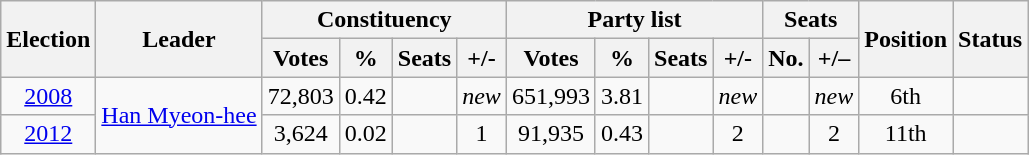<table class="wikitable" style="text-align:center">
<tr>
<th rowspan="2">Election</th>
<th rowspan="2">Leader</th>
<th colspan="4">Constituency</th>
<th colspan="4">Party list</th>
<th colspan="2">Seats</th>
<th rowspan="2">Position</th>
<th rowspan="2">Status</th>
</tr>
<tr>
<th>Votes</th>
<th>%</th>
<th>Seats</th>
<th>+/-</th>
<th>Votes</th>
<th>%</th>
<th>Seats</th>
<th>+/-</th>
<th>No.</th>
<th>+/–</th>
</tr>
<tr>
<td><a href='#'>2008</a></td>
<td rowspan="2"><a href='#'>Han Myeon-hee</a></td>
<td>72,803</td>
<td>0.42</td>
<td></td>
<td><em>new</em></td>
<td>651,993</td>
<td>3.81</td>
<td></td>
<td><em>new</em></td>
<td></td>
<td><em>new</em></td>
<td>6th</td>
<td></td>
</tr>
<tr>
<td><a href='#'>2012</a></td>
<td>3,624</td>
<td>0.02</td>
<td></td>
<td> 1</td>
<td>91,935</td>
<td>0.43</td>
<td></td>
<td> 2</td>
<td></td>
<td> 2</td>
<td>11th</td>
<td></td>
</tr>
</table>
